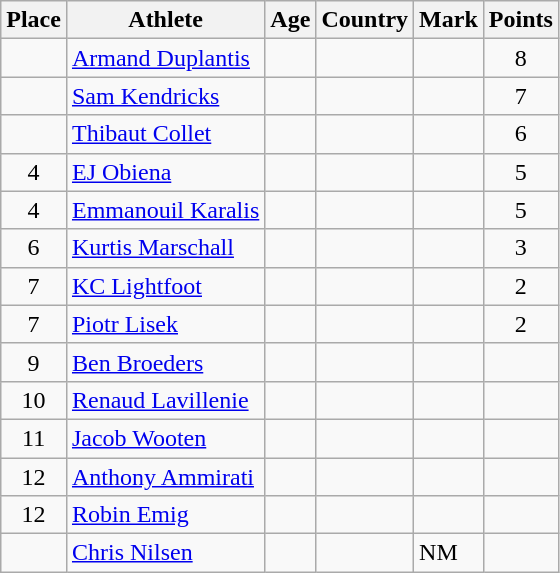<table class="wikitable mw-datatable sortable">
<tr>
<th>Place</th>
<th>Athlete</th>
<th>Age</th>
<th>Country</th>
<th>Mark</th>
<th>Points</th>
</tr>
<tr>
<td align=center></td>
<td><a href='#'>Armand Duplantis</a></td>
<td></td>
<td></td>
<td></td>
<td align=center>8</td>
</tr>
<tr>
<td align=center></td>
<td><a href='#'>Sam Kendricks</a></td>
<td></td>
<td></td>
<td></td>
<td align=center>7</td>
</tr>
<tr>
<td align=center></td>
<td><a href='#'>Thibaut Collet</a></td>
<td></td>
<td></td>
<td></td>
<td align=center>6</td>
</tr>
<tr>
<td align=center>4</td>
<td><a href='#'>EJ Obiena</a></td>
<td></td>
<td></td>
<td></td>
<td align=center>5</td>
</tr>
<tr>
<td align=center>4</td>
<td><a href='#'>Emmanouil Karalis</a></td>
<td></td>
<td></td>
<td></td>
<td align=center>5</td>
</tr>
<tr>
<td align=center>6</td>
<td><a href='#'>Kurtis Marschall</a></td>
<td></td>
<td></td>
<td></td>
<td align=center>3</td>
</tr>
<tr>
<td align=center>7</td>
<td><a href='#'>KC Lightfoot</a></td>
<td></td>
<td></td>
<td></td>
<td align=center>2</td>
</tr>
<tr>
<td align=center>7</td>
<td><a href='#'>Piotr Lisek</a></td>
<td></td>
<td></td>
<td></td>
<td align=center>2</td>
</tr>
<tr>
<td align=center>9</td>
<td><a href='#'>Ben Broeders</a></td>
<td></td>
<td></td>
<td></td>
<td align=center></td>
</tr>
<tr>
<td align=center>10</td>
<td><a href='#'>Renaud Lavillenie</a></td>
<td></td>
<td></td>
<td></td>
<td align=center></td>
</tr>
<tr>
<td align=center>11</td>
<td><a href='#'>Jacob Wooten</a></td>
<td></td>
<td></td>
<td></td>
<td align=center></td>
</tr>
<tr>
<td align=center>12</td>
<td><a href='#'>Anthony Ammirati</a></td>
<td></td>
<td></td>
<td></td>
<td align=center></td>
</tr>
<tr>
<td align=center>12</td>
<td><a href='#'>Robin Emig</a></td>
<td></td>
<td></td>
<td></td>
<td align=center></td>
</tr>
<tr>
<td align=center></td>
<td><a href='#'>Chris Nilsen</a></td>
<td></td>
<td></td>
<td>NM</td>
<td align=center></td>
</tr>
</table>
